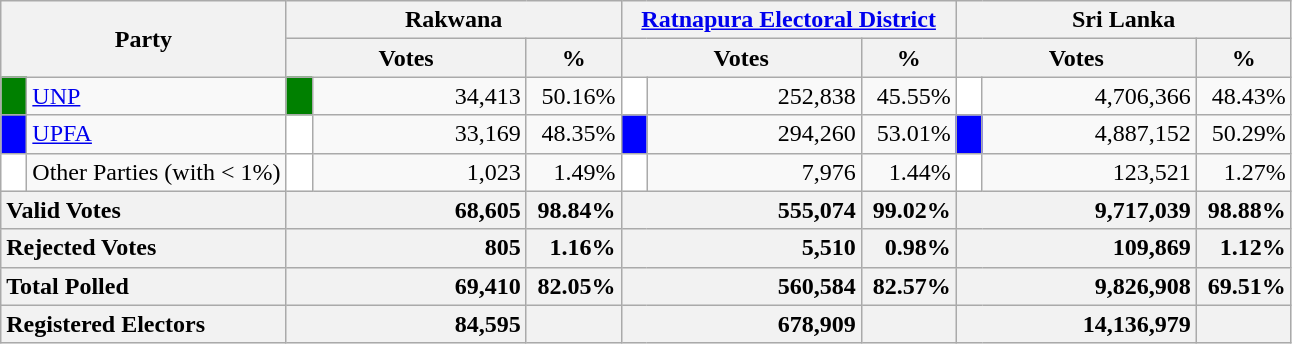<table class="wikitable">
<tr>
<th colspan="2" width="144px"rowspan="2">Party</th>
<th colspan="3" width="216px">Rakwana</th>
<th colspan="3" width="216px"><a href='#'>Ratnapura Electoral District</a></th>
<th colspan="3" width="216px">Sri Lanka</th>
</tr>
<tr>
<th colspan="2" width="144px">Votes</th>
<th>%</th>
<th colspan="2" width="144px">Votes</th>
<th>%</th>
<th colspan="2" width="144px">Votes</th>
<th>%</th>
</tr>
<tr>
<td style="background-color:green;" width="10px"></td>
<td style="text-align:left;"><a href='#'>UNP</a></td>
<td style="background-color:green;" width="10px"></td>
<td style="text-align:right;">34,413</td>
<td style="text-align:right;">50.16%</td>
<td style="background-color:white;" width="10px"></td>
<td style="text-align:right;">252,838</td>
<td style="text-align:right;">45.55%</td>
<td style="background-color:white;" width="10px"></td>
<td style="text-align:right;">4,706,366</td>
<td style="text-align:right;">48.43%</td>
</tr>
<tr>
<td style="background-color:blue;" width="10px"></td>
<td style="text-align:left;"><a href='#'>UPFA</a></td>
<td style="background-color:white;" width="10px"></td>
<td style="text-align:right;">33,169</td>
<td style="text-align:right;">48.35%</td>
<td style="background-color:blue;" width="10px"></td>
<td style="text-align:right;">294,260</td>
<td style="text-align:right;">53.01%</td>
<td style="background-color:blue;" width="10px"></td>
<td style="text-align:right;">4,887,152</td>
<td style="text-align:right;">50.29%</td>
</tr>
<tr>
<td style="background-color:white;" width="10px"></td>
<td style="text-align:left;">Other Parties (with < 1%)</td>
<td style="background-color:white;" width="10px"></td>
<td style="text-align:right;">1,023</td>
<td style="text-align:right;">1.49%</td>
<td style="background-color:white;" width="10px"></td>
<td style="text-align:right;">7,976</td>
<td style="text-align:right;">1.44%</td>
<td style="background-color:white;" width="10px"></td>
<td style="text-align:right;">123,521</td>
<td style="text-align:right;">1.27%</td>
</tr>
<tr>
<th colspan="2" width="144px"style="text-align:left;">Valid Votes</th>
<th style="text-align:right;"colspan="2" width="144px">68,605</th>
<th style="text-align:right;">98.84%</th>
<th style="text-align:right;"colspan="2" width="144px">555,074</th>
<th style="text-align:right;">99.02%</th>
<th style="text-align:right;"colspan="2" width="144px">9,717,039</th>
<th style="text-align:right;">98.88%</th>
</tr>
<tr>
<th colspan="2" width="144px"style="text-align:left;">Rejected Votes</th>
<th style="text-align:right;"colspan="2" width="144px">805</th>
<th style="text-align:right;">1.16%</th>
<th style="text-align:right;"colspan="2" width="144px">5,510</th>
<th style="text-align:right;">0.98%</th>
<th style="text-align:right;"colspan="2" width="144px">109,869</th>
<th style="text-align:right;">1.12%</th>
</tr>
<tr>
<th colspan="2" width="144px"style="text-align:left;">Total Polled</th>
<th style="text-align:right;"colspan="2" width="144px">69,410</th>
<th style="text-align:right;">82.05%</th>
<th style="text-align:right;"colspan="2" width="144px">560,584</th>
<th style="text-align:right;">82.57%</th>
<th style="text-align:right;"colspan="2" width="144px">9,826,908</th>
<th style="text-align:right;">69.51%</th>
</tr>
<tr>
<th colspan="2" width="144px"style="text-align:left;">Registered Electors</th>
<th style="text-align:right;"colspan="2" width="144px">84,595</th>
<th></th>
<th style="text-align:right;"colspan="2" width="144px">678,909</th>
<th></th>
<th style="text-align:right;"colspan="2" width="144px">14,136,979</th>
<th></th>
</tr>
</table>
